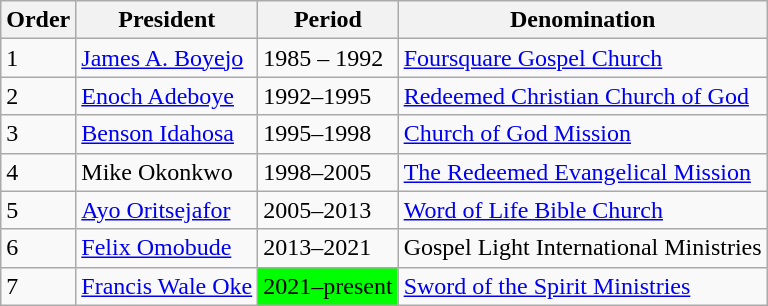<table class="wikitable">
<tr>
<th>Order</th>
<th>President</th>
<th>Period</th>
<th>Denomination</th>
</tr>
<tr>
<td>1</td>
<td><a href='#'>James A. Boyejo</a></td>
<td>1985 – 1992</td>
<td><a href='#'>Foursquare Gospel Church</a></td>
</tr>
<tr>
<td>2</td>
<td><a href='#'>Enoch Adeboye</a></td>
<td>1992–1995</td>
<td><a href='#'>Redeemed Christian Church of God</a></td>
</tr>
<tr>
<td>3</td>
<td><a href='#'>Benson Idahosa</a></td>
<td>1995–1998</td>
<td><a href='#'>Church of God Mission</a></td>
</tr>
<tr>
<td>4</td>
<td>Mike Okonkwo</td>
<td>1998–2005</td>
<td><a href='#'>The Redeemed Evangelical Mission</a></td>
</tr>
<tr>
<td>5</td>
<td><a href='#'>Ayo Oritsejafor</a></td>
<td>2005–2013</td>
<td><a href='#'>Word of Life Bible Church</a></td>
</tr>
<tr>
<td>6</td>
<td><a href='#'>Felix Omobude</a></td>
<td>2013–2021</td>
<td>Gospel Light International Ministries</td>
</tr>
<tr>
<td>7</td>
<td><a href='#'>Francis Wale Oke</a></td>
<td bgcolor=00ff00>2021–present</td>
<td><a href='#'>Sword of the Spirit Ministries</a></td>
</tr>
</table>
